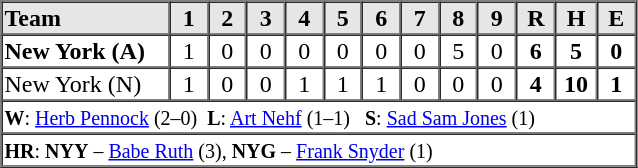<table border=1 cellspacing=0 width=425 style="margin-left:3em;">
<tr style="text-align:center; background-color:#e6e6e6;">
<th align=left width=125>Team</th>
<th width=25>1</th>
<th width=25>2</th>
<th width=25>3</th>
<th width=25>4</th>
<th width=25>5</th>
<th width=25>6</th>
<th width=25>7</th>
<th width=25>8</th>
<th width=25>9</th>
<th width=25>R</th>
<th width=25>H</th>
<th width=25>E</th>
</tr>
<tr style="text-align:center;">
<td align=left><strong>New York (A)</strong></td>
<td>1</td>
<td>0</td>
<td>0</td>
<td>0</td>
<td>0</td>
<td>0</td>
<td>0</td>
<td>5</td>
<td>0</td>
<td><strong>6</strong></td>
<td><strong>5</strong></td>
<td><strong>0</strong></td>
</tr>
<tr style="text-align:center;">
<td align=left>New York (N)</td>
<td>1</td>
<td>0</td>
<td>0</td>
<td>1</td>
<td>1</td>
<td>1</td>
<td>0</td>
<td>0</td>
<td>0</td>
<td><strong>4</strong></td>
<td><strong>10</strong></td>
<td><strong>1</strong></td>
</tr>
<tr style="text-align:left;">
<td colspan=13><small><strong>W</strong>: <a href='#'>Herb Pennock</a> (2–0)  <strong>L</strong>: <a href='#'>Art Nehf</a> (1–1)   <strong>S</strong>: <a href='#'>Sad Sam Jones</a> (1)</small></td>
</tr>
<tr style="text-align:left;">
<td colspan=13><small><strong>HR</strong>: <strong>NYY</strong> – <a href='#'>Babe Ruth</a> (3), <strong>NYG</strong> – <a href='#'>Frank Snyder</a> (1)</small></td>
</tr>
</table>
